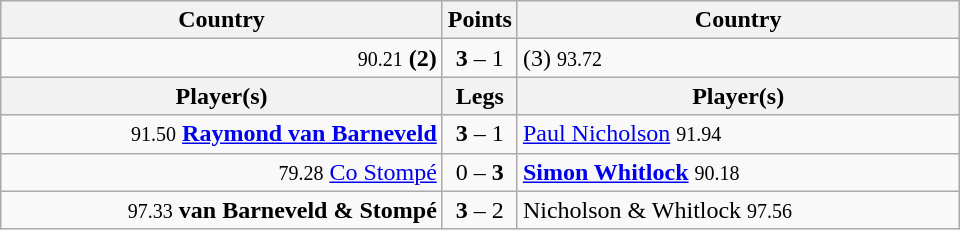<table class=wikitable style="text-align:center">
<tr>
<th width=287>Country</th>
<th width=1>Points</th>
<th width=287>Country</th>
</tr>
<tr align=left>
<td align=right><small><span>90.21</span></small> <strong> (2)</strong></td>
<td align=center><strong>3</strong> – 1</td>
<td> (3) <small><span>93.72</span></small></td>
</tr>
<tr>
<th width=287>Player(s)</th>
<th width=1>Legs</th>
<th width=287>Player(s)</th>
</tr>
<tr align=left>
<td align=right><small><span>91.50</span></small> <strong><a href='#'>Raymond van Barneveld</a></strong></td>
<td align=center><strong>3</strong> – 1</td>
<td><a href='#'>Paul Nicholson</a> <small><span>91.94</span></small></td>
</tr>
<tr align=left>
<td align=right><small><span>79.28</span></small> <a href='#'>Co Stompé</a></td>
<td align=center>0 – <strong>3</strong></td>
<td><strong><a href='#'>Simon Whitlock</a></strong> <small><span>90.18</span></small></td>
</tr>
<tr align=left>
<td align=right><small><span>97.33</span></small> <strong>van Barneveld & Stompé</strong></td>
<td align=center><strong>3</strong> – 2</td>
<td>Nicholson & Whitlock <small><span>97.56</span></small></td>
</tr>
</table>
